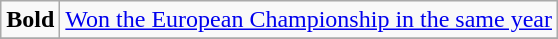<table class="wikitable">
<tr>
<td><strong>Bold</strong></td>
<td><a href='#'>Won the European Championship in the same year</a></td>
</tr>
<tr>
</tr>
</table>
